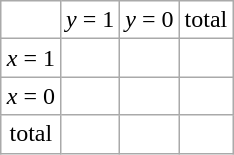<table class="wikitable" style="margin:1em auto; text-align: center; background: #FFFFFF;">
<tr>
<td></td>
<td><em>y</em> = 1</td>
<td><em>y</em> = 0</td>
<td>total</td>
</tr>
<tr ---->
<td><em>x</em> = 1</td>
<td></td>
<td></td>
<td></td>
</tr>
<tr ---->
<td><em>x</em> = 0</td>
<td></td>
<td></td>
<td></td>
</tr>
<tr ---->
<td>total</td>
<td></td>
<td></td>
<td></td>
</tr>
</table>
